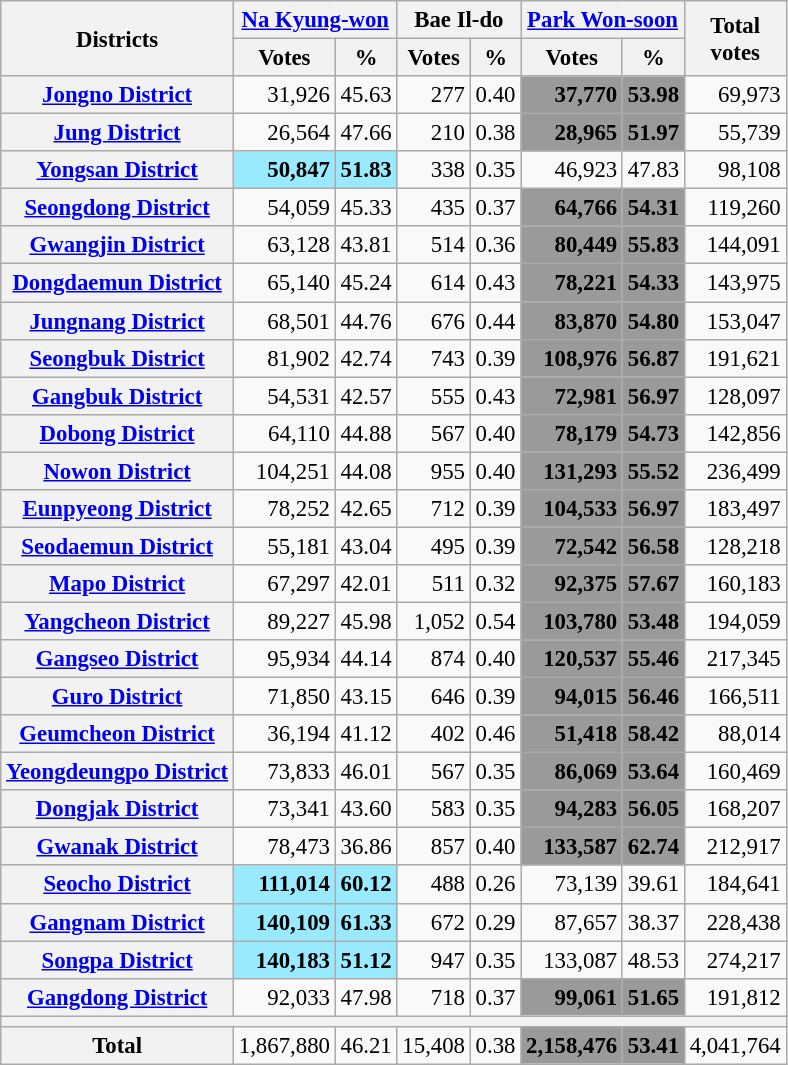<table class="wikitable sortable" style="text-align:right; font-size:95%">
<tr>
<th rowspan=2>Districts</th>
<th colspan=2><a href='#'>Na Kyung-won</a><br></th>
<th colspan=2>Bae Il-do<br></th>
<th colspan=2><a href='#'>Park Won-soon</a><br></th>
<th rowspan=2>Total<br>votes</th>
</tr>
<tr>
<th>Votes</th>
<th>%</th>
<th>Votes</th>
<th>%</th>
<th>Votes</th>
<th>%</th>
</tr>
<tr>
<th><a href='#'>Jongno District</a></th>
<td>31,926</td>
<td>45.63</td>
<td>277</td>
<td>0.40</td>
<td bgcolor=#9a9a9a><strong>37,770</strong></td>
<td bgcolor=#9a9a9a><strong>53.98</strong></td>
<td>69,973</td>
</tr>
<tr>
<th><a href='#'>Jung District</a></th>
<td>26,564</td>
<td>47.66</td>
<td>210</td>
<td>0.38</td>
<td bgcolor=#9a9a9a><strong>28,965</strong></td>
<td bgcolor=#9a9a9a><strong>51.97</strong></td>
<td>55,739</td>
</tr>
<tr>
<th><a href='#'>Yongsan District</a></th>
<td bgcolor=#99eaff><strong>50,847</strong></td>
<td bgcolor=#99eaff><strong>51.83</strong></td>
<td>338</td>
<td>0.35</td>
<td>46,923</td>
<td>47.83</td>
<td>98,108</td>
</tr>
<tr>
<th><a href='#'>Seongdong District</a></th>
<td>54,059</td>
<td>45.33</td>
<td>435</td>
<td>0.37</td>
<td bgcolor=#9a9a9a><strong>64,766</strong></td>
<td bgcolor=#9a9a9a><strong>54.31</strong></td>
<td>119,260</td>
</tr>
<tr>
<th><a href='#'>Gwangjin District</a></th>
<td>63,128</td>
<td>43.81</td>
<td>514</td>
<td>0.36</td>
<td bgcolor=#9a9a9a><strong>80,449</strong></td>
<td bgcolor=#9a9a9a><strong>55.83</strong></td>
<td>144,091</td>
</tr>
<tr>
<th><a href='#'>Dongdaemun District</a></th>
<td>65,140</td>
<td>45.24</td>
<td>614</td>
<td>0.43</td>
<td bgcolor=#9a9a9a><strong>78,221</strong></td>
<td bgcolor=#9a9a9a><strong>54.33</strong></td>
<td>143,975</td>
</tr>
<tr>
<th><a href='#'>Jungnang District</a></th>
<td>68,501</td>
<td>44.76</td>
<td>676</td>
<td>0.44</td>
<td bgcolor=#9a9a9a><strong>83,870</strong></td>
<td bgcolor=#9a9a9a><strong>54.80</strong></td>
<td>153,047</td>
</tr>
<tr>
<th><a href='#'>Seongbuk District</a></th>
<td>81,902</td>
<td>42.74</td>
<td>743</td>
<td>0.39</td>
<td bgcolor=#9a9a9a><strong>108,976</strong></td>
<td bgcolor=#9a9a9a><strong>56.87</strong></td>
<td>191,621</td>
</tr>
<tr>
<th><a href='#'>Gangbuk District</a></th>
<td>54,531</td>
<td>42.57</td>
<td>555</td>
<td>0.43</td>
<td bgcolor=#9a9a9a><strong>72,981</strong></td>
<td bgcolor=#9a9a9a><strong>56.97</strong></td>
<td>128,097</td>
</tr>
<tr>
<th><a href='#'>Dobong District</a></th>
<td>64,110</td>
<td>44.88</td>
<td>567</td>
<td>0.40</td>
<td bgcolor=#9a9a9a><strong>78,179</strong></td>
<td bgcolor=#9a9a9a><strong>54.73</strong></td>
<td>142,856</td>
</tr>
<tr>
<th><a href='#'>Nowon District</a></th>
<td>104,251</td>
<td>44.08</td>
<td>955</td>
<td>0.40</td>
<td bgcolor=#9a9a9a><strong>131,293</strong></td>
<td bgcolor=#9a9a9a><strong>55.52</strong></td>
<td>236,499</td>
</tr>
<tr>
<th><a href='#'>Eunpyeong District</a></th>
<td>78,252</td>
<td>42.65</td>
<td>712</td>
<td>0.39</td>
<td bgcolor=#9a9a9a><strong>104,533</strong></td>
<td bgcolor=#9a9a9a><strong>56.97</strong></td>
<td>183,497</td>
</tr>
<tr>
<th><a href='#'>Seodaemun District</a></th>
<td>55,181</td>
<td>43.04</td>
<td>495</td>
<td>0.39</td>
<td bgcolor=#9a9a9a><strong>72,542</strong></td>
<td bgcolor=#9a9a9a><strong>56.58</strong></td>
<td>128,218</td>
</tr>
<tr>
<th><a href='#'>Mapo District</a></th>
<td>67,297</td>
<td>42.01</td>
<td>511</td>
<td>0.32</td>
<td bgcolor=#9a9a9a><strong>92,375</strong></td>
<td bgcolor=#9a9a9a><strong>57.67</strong></td>
<td>160,183</td>
</tr>
<tr>
<th><a href='#'>Yangcheon District</a></th>
<td>89,227</td>
<td>45.98</td>
<td>1,052</td>
<td>0.54</td>
<td bgcolor=#9a9a9a><strong>103,780</strong></td>
<td bgcolor=#9a9a9a><strong>53.48</strong></td>
<td>194,059</td>
</tr>
<tr>
<th><a href='#'>Gangseo District</a></th>
<td>95,934</td>
<td>44.14</td>
<td>874</td>
<td>0.40</td>
<td bgcolor=#9a9a9a><strong>120,537</strong></td>
<td bgcolor=#9a9a9a><strong>55.46</strong></td>
<td>217,345</td>
</tr>
<tr>
<th><a href='#'>Guro District</a></th>
<td>71,850</td>
<td>43.15</td>
<td>646</td>
<td>0.39</td>
<td bgcolor=#9a9a9a><strong>94,015</strong></td>
<td bgcolor=#9a9a9a><strong>56.46</strong></td>
<td>166,511</td>
</tr>
<tr>
<th><a href='#'>Geumcheon District</a></th>
<td>36,194</td>
<td>41.12</td>
<td>402</td>
<td>0.46</td>
<td bgcolor=#9a9a9a><strong>51,418</strong></td>
<td bgcolor=#9a9a9a><strong>58.42</strong></td>
<td>88,014</td>
</tr>
<tr>
<th><a href='#'>Yeongdeungpo District</a></th>
<td>73,833</td>
<td>46.01</td>
<td>567</td>
<td>0.35</td>
<td bgcolor=#9a9a9a><strong>86,069</strong></td>
<td bgcolor=#9a9a9a><strong>53.64</strong></td>
<td>160,469</td>
</tr>
<tr>
<th><a href='#'>Dongjak District</a></th>
<td>73,341</td>
<td>43.60</td>
<td>583</td>
<td>0.35</td>
<td bgcolor=#9a9a9a><strong>94,283</strong></td>
<td bgcolor=#9a9a9a><strong>56.05</strong></td>
<td>168,207</td>
</tr>
<tr>
<th><a href='#'>Gwanak District</a></th>
<td>78,473</td>
<td>36.86</td>
<td>857</td>
<td>0.40</td>
<td bgcolor=#9a9a9a><strong>133,587</strong></td>
<td bgcolor=#9a9a9a><strong>62.74</strong></td>
<td>212,917</td>
</tr>
<tr>
<th><a href='#'>Seocho District</a></th>
<td bgcolor=#99eaff><strong>111,014</strong></td>
<td bgcolor=#99eaff><strong>60.12</strong></td>
<td>488</td>
<td>0.26</td>
<td>73,139</td>
<td>39.61</td>
<td>184,641</td>
</tr>
<tr>
<th><a href='#'>Gangnam District</a></th>
<td bgcolor=#99eaff><strong>140,109</strong></td>
<td bgcolor=#99eaff><strong>61.33</strong></td>
<td>672</td>
<td>0.29</td>
<td>87,657</td>
<td>38.37</td>
<td>228,438</td>
</tr>
<tr>
<th><a href='#'>Songpa District</a></th>
<td bgcolor=#99eaff><strong>140,183</strong></td>
<td bgcolor=#99eaff><strong>51.12</strong></td>
<td>947</td>
<td>0.35</td>
<td>133,087</td>
<td>48.53</td>
<td>274,217</td>
</tr>
<tr>
<th><a href='#'>Gangdong District</a></th>
<td>92,033</td>
<td>47.98</td>
<td>718</td>
<td>0.37</td>
<td bgcolor=#9a9a9a><strong>99,061</strong></td>
<td bgcolor=#9a9a9a><strong>51.65</strong></td>
<td>191,812</td>
</tr>
<tr>
<th colspan=8></th>
</tr>
<tr>
<th>Total</th>
<td>1,867,880</td>
<td>46.21</td>
<td>15,408</td>
<td>0.38</td>
<td bgcolor=#9a9a9a><strong>2,158,476</strong></td>
<td bgcolor=#9a9a9a><strong>53.41</strong></td>
<td>4,041,764</td>
</tr>
</table>
